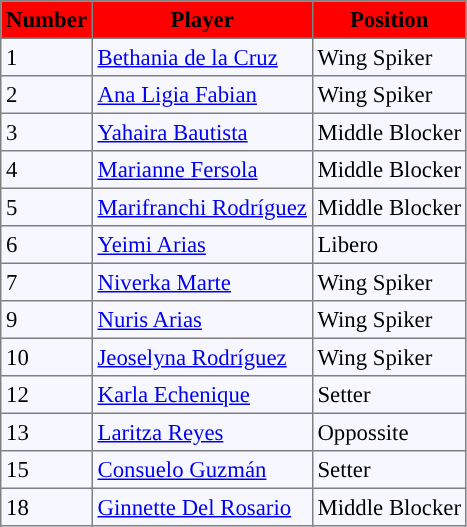<table bgcolor="#f7f8ff" cellpadding="3" cellspacing="0" border="1" style="font-size: 95%; border: gray solid 1px; border-collapse: collapse">
<tr bgcolor="#ff0000">
<td align=center><strong>Number</strong></td>
<td align=center><strong>Player</strong></td>
<td align=center><strong>Position</strong></td>
</tr>
<tr align="left">
<td>1</td>
<td> <a href='#'>Bethania de la Cruz</a></td>
<td>Wing Spiker</td>
</tr>
<tr align=left>
<td>2</td>
<td> <a href='#'>Ana Ligia Fabian</a></td>
<td>Wing Spiker</td>
</tr>
<tr align="left">
<td>3</td>
<td> <a href='#'>Yahaira Bautista</a></td>
<td>Middle Blocker</td>
</tr>
<tr align="left">
<td>4</td>
<td> <a href='#'>Marianne Fersola</a></td>
<td>Middle Blocker</td>
</tr>
<tr align="left">
<td>5</td>
<td> <a href='#'>Marifranchi Rodríguez</a></td>
<td>Middle Blocker</td>
</tr>
<tr align="left">
<td>6</td>
<td> <a href='#'>Yeimi Arias</a></td>
<td>Libero</td>
</tr>
<tr align="left">
<td>7</td>
<td> <a href='#'>Niverka Marte</a></td>
<td>Wing Spiker</td>
</tr>
<tr align="left">
<td>9</td>
<td> <a href='#'>Nuris Arias</a></td>
<td>Wing Spiker</td>
</tr>
<tr align="left">
<td>10</td>
<td> <a href='#'>Jeoselyna Rodríguez</a></td>
<td>Wing Spiker</td>
</tr>
<tr align="left">
<td>12</td>
<td> <a href='#'>Karla Echenique</a></td>
<td>Setter</td>
</tr>
<tr align="left">
<td>13</td>
<td> <a href='#'>Laritza Reyes</a></td>
<td>Oppossite</td>
</tr>
<tr align="left">
<td>15</td>
<td> <a href='#'>Consuelo Guzmán</a></td>
<td>Setter</td>
</tr>
<tr align="left">
<td>18</td>
<td> <a href='#'>Ginnette Del Rosario</a></td>
<td>Middle Blocker</td>
</tr>
</table>
